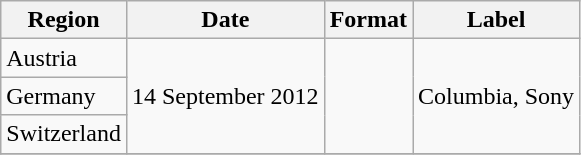<table class="wikitable">
<tr>
<th scope="col">Region</th>
<th scope="col">Date</th>
<th scope="col">Format</th>
<th scope="col">Label</th>
</tr>
<tr>
<td>Austria</td>
<td rowspan="3">14 September 2012</td>
<td rowspan="3"></td>
<td rowspan="3">Columbia, Sony</td>
</tr>
<tr>
<td>Germany</td>
</tr>
<tr>
<td>Switzerland</td>
</tr>
<tr>
</tr>
</table>
